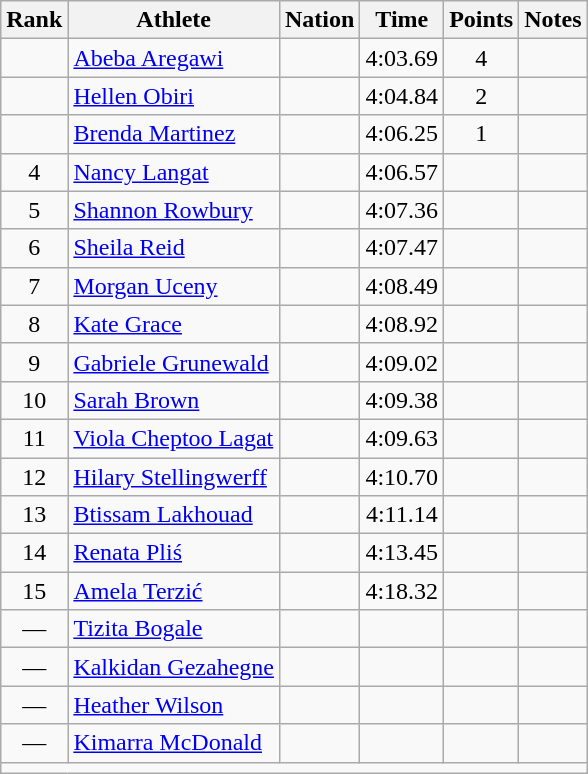<table class="wikitable mw-datatable sortable" style="text-align:center;">
<tr>
<th>Rank</th>
<th>Athlete</th>
<th>Nation</th>
<th>Time</th>
<th>Points</th>
<th>Notes</th>
</tr>
<tr>
<td></td>
<td align=left><a href='#'>Abeba Aregawi</a></td>
<td align=left></td>
<td>4:03.69</td>
<td>4</td>
<td></td>
</tr>
<tr>
<td></td>
<td align=left><a href='#'>Hellen Obiri</a></td>
<td align=left></td>
<td>4:04.84</td>
<td>2</td>
<td></td>
</tr>
<tr>
<td></td>
<td align=left><a href='#'>Brenda Martinez</a></td>
<td align=left></td>
<td>4:06.25</td>
<td>1</td>
<td></td>
</tr>
<tr>
<td>4</td>
<td align=left><a href='#'>Nancy Langat</a></td>
<td align=left></td>
<td>4:06.57</td>
<td></td>
<td></td>
</tr>
<tr>
<td>5</td>
<td align=left><a href='#'>Shannon Rowbury</a></td>
<td align=left></td>
<td>4:07.36</td>
<td></td>
<td></td>
</tr>
<tr>
<td>6</td>
<td align=left><a href='#'>Sheila Reid</a></td>
<td align=left></td>
<td>4:07.47</td>
<td></td>
<td></td>
</tr>
<tr>
<td>7</td>
<td align=left><a href='#'>Morgan Uceny</a></td>
<td align=left></td>
<td>4:08.49</td>
<td></td>
<td></td>
</tr>
<tr>
<td>8</td>
<td align=left><a href='#'>Kate Grace</a></td>
<td align=left></td>
<td>4:08.92</td>
<td></td>
<td></td>
</tr>
<tr>
<td>9</td>
<td align=left><a href='#'>Gabriele Grunewald</a></td>
<td align=left></td>
<td>4:09.02</td>
<td></td>
<td></td>
</tr>
<tr>
<td>10</td>
<td align=left><a href='#'>Sarah Brown</a></td>
<td align=left></td>
<td>4:09.38</td>
<td></td>
<td></td>
</tr>
<tr>
<td>11</td>
<td align=left><a href='#'>Viola Cheptoo Lagat</a></td>
<td align=left></td>
<td>4:09.63</td>
<td></td>
<td></td>
</tr>
<tr>
<td>12</td>
<td align=left><a href='#'>Hilary Stellingwerff</a></td>
<td align=left></td>
<td>4:10.70</td>
<td></td>
<td></td>
</tr>
<tr>
<td>13</td>
<td align=left><a href='#'>Btissam Lakhouad</a></td>
<td align=left></td>
<td>4:11.14</td>
<td></td>
<td></td>
</tr>
<tr>
<td>14</td>
<td align=left><a href='#'>Renata Pliś</a></td>
<td align=left></td>
<td>4:13.45</td>
<td></td>
<td></td>
</tr>
<tr>
<td>15</td>
<td align=left><a href='#'>Amela Terzić</a></td>
<td align=left></td>
<td>4:18.32</td>
<td></td>
<td></td>
</tr>
<tr>
<td>—</td>
<td align=left><a href='#'>Tizita Bogale</a></td>
<td align=left></td>
<td></td>
<td></td>
<td></td>
</tr>
<tr>
<td>—</td>
<td align=left><a href='#'>Kalkidan Gezahegne</a></td>
<td align=left></td>
<td></td>
<td></td>
<td></td>
</tr>
<tr>
<td>—</td>
<td align=left><a href='#'>Heather Wilson</a></td>
<td align=left></td>
<td></td>
<td></td>
<td></td>
</tr>
<tr>
<td>—</td>
<td align=left><a href='#'>Kimarra McDonald</a></td>
<td align=left></td>
<td></td>
<td></td>
<td></td>
</tr>
<tr class="sortbottom">
<td colspan=6></td>
</tr>
</table>
